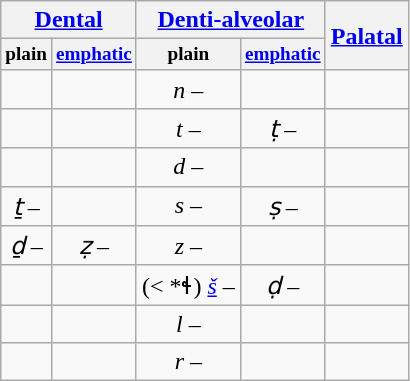<table class="wikitable" style="text-align: center;">
<tr>
<th colspan="2"><a href='#'>Dental</a></th>
<th colspan="2"><a href='#'>Denti-alveolar</a></th>
<th rowspan="2"><a href='#'>Palatal</a></th>
</tr>
<tr>
<th style="font-size: 80%;">plain</th>
<th style="font-size: 80%;"><a href='#'>emphatic</a></th>
<th style="font-size: 80%;">plain</th>
<th style="font-size: 80%;"><a href='#'>emphatic</a></th>
</tr>
<tr>
<td></td>
<td></td>
<td> <em>n</em> – </td>
<td></td>
<td></td>
</tr>
<tr>
<td></td>
<td></td>
<td> <em>t</em> – </td>
<td> <em>ṭ</em> – </td>
<td></td>
</tr>
<tr>
<td></td>
<td></td>
<td> <em>d</em> – </td>
<td></td>
<td></td>
</tr>
<tr>
<td> <em>ṯ</em> – </td>
<td></td>
<td> <em>s</em> – </td>
<td> <em>ṣ</em> – </td>
<td></td>
</tr>
<tr>
<td> <em>ḏ</em> – </td>
<td> <em>ẓ</em> – </td>
<td> <em>z</em> – </td>
<td></td>
<td></td>
</tr>
<tr>
<td></td>
<td></td>
<td> (< *ɬ) <em><a href='#'>š</a></em> – </td>
<td> <em>ḍ</em> – </td>
<td></td>
</tr>
<tr>
<td></td>
<td></td>
<td> <em>l</em> – </td>
<td></td>
<td></td>
</tr>
<tr>
<td></td>
<td></td>
<td> <em>r</em> – </td>
<td></td>
<td></td>
</tr>
</table>
